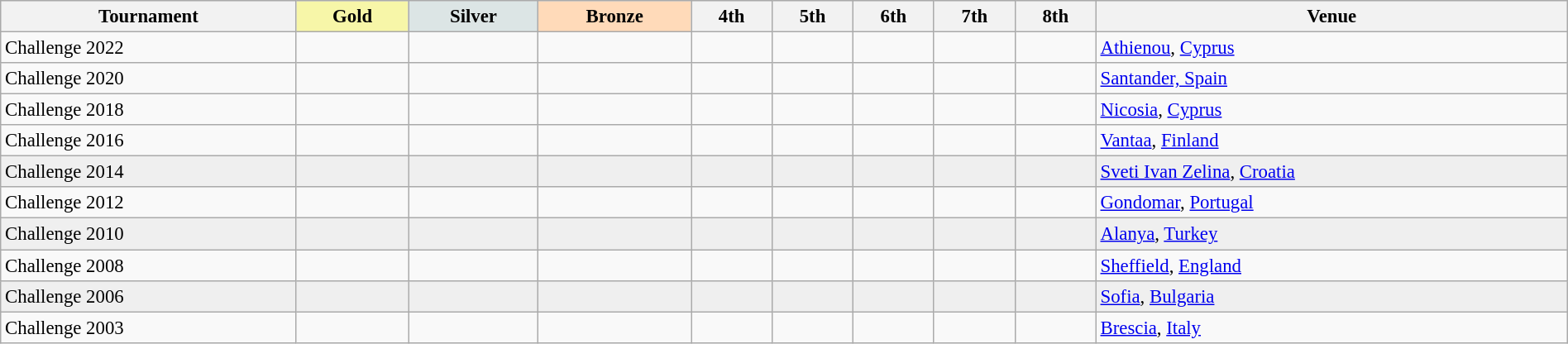<table class="wikitable" style="width: 100%; font-size: 95%;">
<tr bgcolor=#efefef>
<th>Tournament</th>
<th style="background:#F7F6A8;">Gold</th>
<th style="background:#DCE5E5;">Silver</th>
<th style="background:#FFDAB9;">Bronze</th>
<th>4th</th>
<th>5th</th>
<th>6th</th>
<th>7th</th>
<th>8th</th>
<th>Venue</th>
</tr>
<tr>
<td>Challenge 2022</td>
<td></td>
<td></td>
<td></td>
<td></td>
<td></td>
<td></td>
<td></td>
<td></td>
<td><a href='#'>Athienou</a>, <a href='#'>Cyprus</a></td>
</tr>
<tr>
<td>Challenge 2020</td>
<td></td>
<td></td>
<td></td>
<td></td>
<td></td>
<td></td>
<td></td>
<td></td>
<td><a href='#'>Santander, Spain</a></td>
</tr>
<tr>
<td>Challenge 2018</td>
<td></td>
<td></td>
<td></td>
<td></td>
<td></td>
<td></td>
<td></td>
<td></td>
<td><a href='#'>Nicosia</a>, <a href='#'>Cyprus</a></td>
</tr>
<tr>
<td>Challenge 2016</td>
<td></td>
<td></td>
<td></td>
<td></td>
<td></td>
<td></td>
<td></td>
<td></td>
<td><a href='#'>Vantaa</a>, <a href='#'>Finland</a></td>
</tr>
<tr bgcolor=#efefef>
<td>Challenge 2014 </td>
<td></td>
<td></td>
<td></td>
<td></td>
<td></td>
<td></td>
<td></td>
<td></td>
<td><a href='#'>Sveti Ivan Zelina</a>, <a href='#'>Croatia</a></td>
</tr>
<tr>
<td>Challenge 2012 </td>
<td></td>
<td></td>
<td></td>
<td></td>
<td></td>
<td></td>
<td></td>
<td></td>
<td><a href='#'>Gondomar</a>, <a href='#'>Portugal</a></td>
</tr>
<tr bgcolor=#efefef>
<td>Challenge 2010 </td>
<td></td>
<td></td>
<td></td>
<td></td>
<td></td>
<td></td>
<td></td>
<td></td>
<td><a href='#'>Alanya</a>, <a href='#'>Turkey</a></td>
</tr>
<tr>
<td>Challenge 2008 </td>
<td></td>
<td></td>
<td></td>
<td></td>
<td></td>
<td></td>
<td></td>
<td></td>
<td><a href='#'>Sheffield</a>, <a href='#'>England</a></td>
</tr>
<tr bgcolor=#efefef>
<td>Challenge 2006</td>
<td></td>
<td></td>
<td></td>
<td></td>
<td></td>
<td></td>
<td></td>
<td></td>
<td><a href='#'>Sofia</a>, <a href='#'>Bulgaria</a></td>
</tr>
<tr>
<td>Challenge 2003</td>
<td></td>
<td></td>
<td></td>
<td></td>
<td></td>
<td></td>
<td></td>
<td></td>
<td><a href='#'>Brescia</a>, <a href='#'>Italy</a></td>
</tr>
</table>
